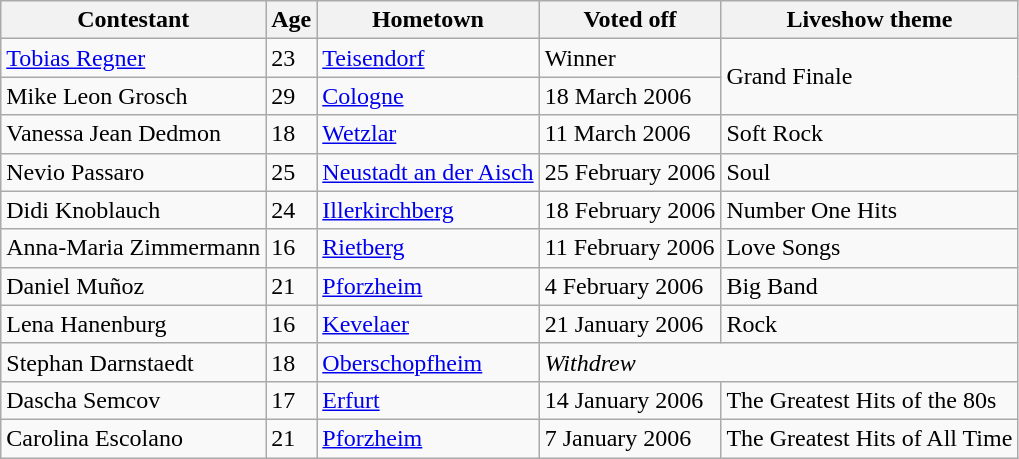<table class="wikitable">
<tr>
<th>Contestant</th>
<th>Age</th>
<th>Hometown</th>
<th>Voted off</th>
<th>Liveshow theme</th>
</tr>
<tr>
<td><a href='#'>Tobias Regner</a></td>
<td>23</td>
<td><a href='#'>Teisendorf</a></td>
<td>Winner</td>
<td rowspan="2">Grand Finale</td>
</tr>
<tr>
<td>Mike Leon Grosch</td>
<td>29</td>
<td><a href='#'>Cologne</a></td>
<td>18 March 2006</td>
</tr>
<tr>
<td>Vanessa Jean Dedmon</td>
<td>18</td>
<td><a href='#'>Wetzlar</a></td>
<td>11 March 2006</td>
<td>Soft Rock</td>
</tr>
<tr>
<td>Nevio Passaro</td>
<td>25</td>
<td><a href='#'>Neustadt an der Aisch</a></td>
<td>25 February 2006</td>
<td>Soul</td>
</tr>
<tr>
<td>Didi Knoblauch</td>
<td>24</td>
<td><a href='#'>Illerkirchberg</a></td>
<td>18 February 2006</td>
<td>Number One Hits</td>
</tr>
<tr>
<td>Anna-Maria Zimmermann</td>
<td>16</td>
<td><a href='#'>Rietberg</a></td>
<td>11 February 2006</td>
<td>Love Songs</td>
</tr>
<tr>
<td>Daniel Muñoz</td>
<td>21</td>
<td><a href='#'>Pforzheim</a></td>
<td>4 February 2006</td>
<td>Big Band</td>
</tr>
<tr>
<td>Lena Hanenburg</td>
<td>16</td>
<td><a href='#'>Kevelaer</a></td>
<td>21 January 2006</td>
<td>Rock</td>
</tr>
<tr>
<td>Stephan Darnstaedt</td>
<td>18</td>
<td><a href='#'>Oberschopfheim</a></td>
<td colspan="2"><em>Withdrew</em></td>
</tr>
<tr>
<td>Dascha Semcov</td>
<td>17</td>
<td><a href='#'>Erfurt</a></td>
<td>14 January 2006</td>
<td>The Greatest Hits of the 80s</td>
</tr>
<tr>
<td>Carolina Escolano</td>
<td>21</td>
<td><a href='#'>Pforzheim</a></td>
<td>7 January 2006</td>
<td>The Greatest Hits of All Time</td>
</tr>
</table>
